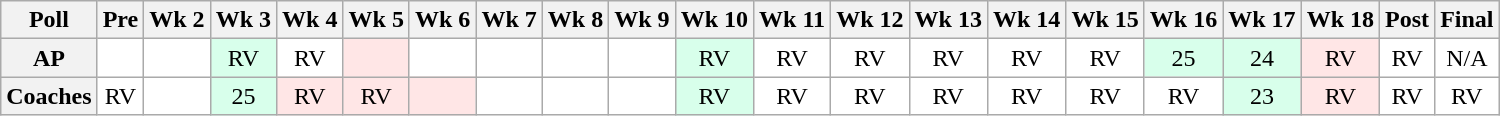<table class="wikitable" style="white-space:nowrap;text-align:center;">
<tr>
<th>Poll</th>
<th>Pre</th>
<th>Wk 2</th>
<th>Wk 3</th>
<th>Wk 4</th>
<th>Wk 5</th>
<th>Wk 6</th>
<th>Wk 7</th>
<th>Wk 8</th>
<th>Wk 9</th>
<th>Wk 10</th>
<th>Wk 11</th>
<th>Wk 12</th>
<th>Wk 13</th>
<th>Wk 14</th>
<th>Wk 15</th>
<th>Wk 16</th>
<th>Wk 17</th>
<th>Wk 18</th>
<th>Post</th>
<th>Final</th>
</tr>
<tr>
<th>AP</th>
<td style="background:#FFF;"></td>
<td style="background:#FFF;"></td>
<td style="background:#d8ffeb;">RV</td>
<td style="background:#FFF;">RV</td>
<td style="background:#FFE6E6;"></td>
<td style="background:#FFF;"></td>
<td style="background:#FFF;"></td>
<td style="background:#FFF;"></td>
<td style="background:#FFF;"></td>
<td style="background:#d8ffeb;">RV</td>
<td style="background:#FFF;">RV</td>
<td style="background:#FFF;">RV</td>
<td style="background:#FFF;">RV</td>
<td style="background:#FFF;">RV</td>
<td style="background:#FFF;">RV</td>
<td style="background:#D8FFEB;">25</td>
<td style="background:#D8FFEB;">24</td>
<td style="background:#FFE6E6;">RV</td>
<td style="background:#FFF;">RV</td>
<td style="background:#FFF;">N/A</td>
</tr>
<tr>
<th>Coaches</th>
<td style="background:#FFF;">RV</td>
<td style="background:#FFF;"></td>
<td style="background:#d8ffeb;">25</td>
<td style="background:#FFE6E6;">RV</td>
<td style="background:#FFE6E6;">RV</td>
<td style="background:#FFE6E6;"></td>
<td style="background:#FFF;"></td>
<td style="background:#FFF;"></td>
<td style="background:#FFF;"></td>
<td style="background:#d8ffeb;">RV</td>
<td style="background:#FFF;">RV</td>
<td style="background:#FFF;">RV</td>
<td style="background:#FFF;">RV</td>
<td style="background:#FFF;">RV</td>
<td style="background:#FFF;">RV</td>
<td style="background:#FFF;">RV</td>
<td style="background:#d8ffeb;">23</td>
<td style="background:#FFE6E6;">RV</td>
<td style="background:#FFF;">RV</td>
<td style="background:#FFF;">RV</td>
</tr>
</table>
